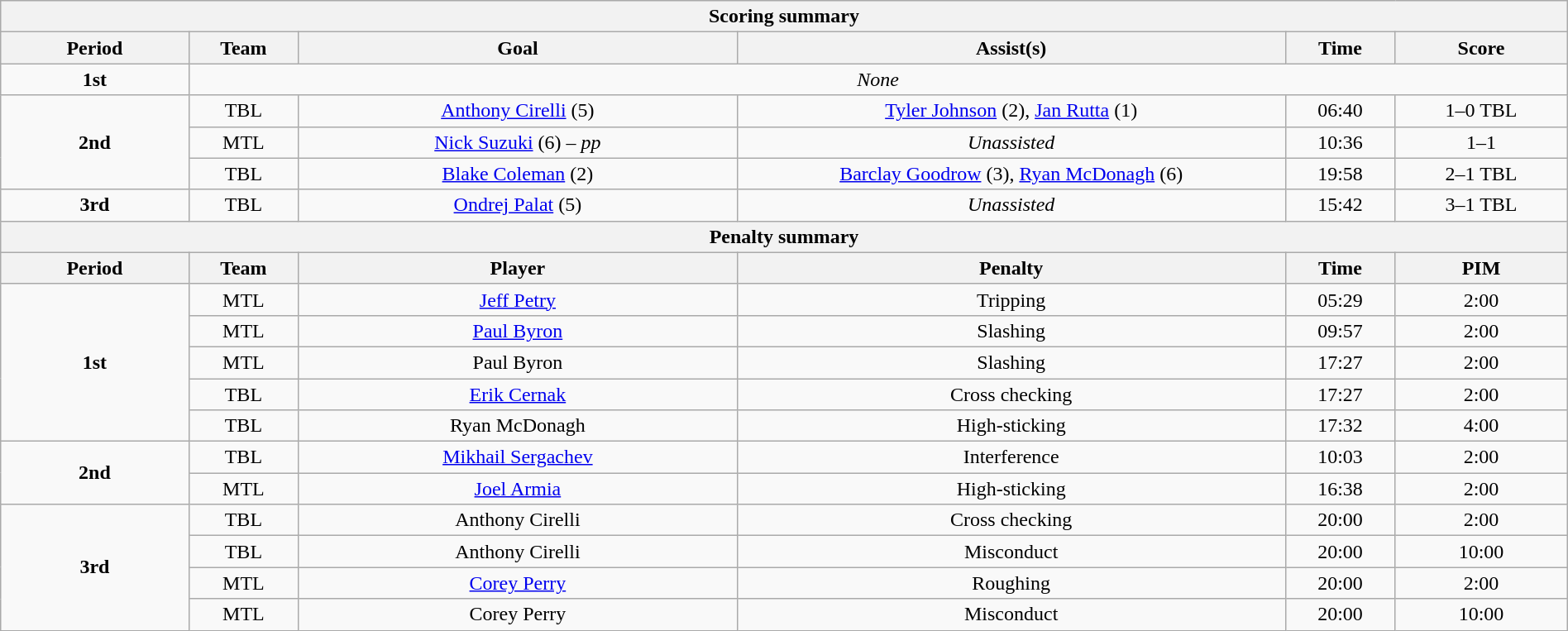<table class="wikitable" style="text-align:center; width:100%;">
<tr>
<th colspan="6">Scoring summary</th>
</tr>
<tr>
<th style="width:12%;">Period</th>
<th style="width:7%;">Team</th>
<th style="width:28%;">Goal</th>
<th style="width:35%;">Assist(s)</th>
<th style="width:7%;">Time</th>
<th style="width:11%;">Score</th>
</tr>
<tr>
<td rowspan="1"><strong>1st</strong></td>
<td colspan="5"><em>None</em></td>
</tr>
<tr>
<td rowspan="3"><strong>2nd</strong></td>
<td>TBL</td>
<td><a href='#'>Anthony Cirelli</a> (5)</td>
<td><a href='#'>Tyler Johnson</a> (2), <a href='#'>Jan Rutta</a> (1)</td>
<td>06:40</td>
<td>1–0 TBL</td>
</tr>
<tr>
<td>MTL</td>
<td><a href='#'>Nick Suzuki</a> (6) – <em>pp</em></td>
<td><em>Unassisted</em></td>
<td>10:36</td>
<td>1–1</td>
</tr>
<tr>
<td>TBL</td>
<td><a href='#'>Blake Coleman</a> (2)</td>
<td><a href='#'>Barclay Goodrow</a> (3), <a href='#'>Ryan McDonagh</a> (6)</td>
<td>19:58</td>
<td>2–1 TBL</td>
</tr>
<tr>
<td rowspan="1"><strong>3rd</strong></td>
<td>TBL</td>
<td><a href='#'>Ondrej Palat</a> (5)</td>
<td><em>Unassisted</em></td>
<td>15:42</td>
<td>3–1 TBL</td>
</tr>
<tr>
<th colspan="6">Penalty summary</th>
</tr>
<tr>
<th style="width:12%;">Period</th>
<th style="width:7%;">Team</th>
<th style="width:28%;">Player</th>
<th style="width:35%;">Penalty</th>
<th style="width:7%;">Time</th>
<th style="width:11%;">PIM</th>
</tr>
<tr>
<td rowspan="5"><strong>1st</strong></td>
<td>MTL</td>
<td><a href='#'>Jeff Petry</a></td>
<td>Tripping</td>
<td>05:29</td>
<td>2:00</td>
</tr>
<tr>
<td>MTL</td>
<td><a href='#'>Paul Byron</a></td>
<td>Slashing</td>
<td>09:57</td>
<td>2:00</td>
</tr>
<tr>
<td>MTL</td>
<td>Paul Byron</td>
<td>Slashing</td>
<td>17:27</td>
<td>2:00</td>
</tr>
<tr>
<td>TBL</td>
<td><a href='#'>Erik Cernak</a></td>
<td>Cross checking</td>
<td>17:27</td>
<td>2:00</td>
</tr>
<tr>
<td>TBL</td>
<td>Ryan McDonagh</td>
<td>High-sticking</td>
<td>17:32</td>
<td>4:00</td>
</tr>
<tr>
<td rowspan="2"><strong>2nd</strong></td>
<td>TBL</td>
<td><a href='#'>Mikhail Sergachev</a></td>
<td>Interference</td>
<td>10:03</td>
<td>2:00</td>
</tr>
<tr>
<td>MTL</td>
<td><a href='#'>Joel Armia</a></td>
<td>High-sticking</td>
<td>16:38</td>
<td>2:00</td>
</tr>
<tr>
<td rowspan="4"><strong>3rd</strong></td>
<td>TBL</td>
<td>Anthony Cirelli</td>
<td>Cross checking</td>
<td>20:00</td>
<td>2:00</td>
</tr>
<tr>
<td>TBL</td>
<td>Anthony Cirelli</td>
<td>Misconduct</td>
<td>20:00</td>
<td>10:00</td>
</tr>
<tr>
<td>MTL</td>
<td><a href='#'>Corey Perry</a></td>
<td>Roughing</td>
<td>20:00</td>
<td>2:00</td>
</tr>
<tr>
<td>MTL</td>
<td>Corey Perry</td>
<td>Misconduct</td>
<td>20:00</td>
<td>10:00</td>
</tr>
</table>
